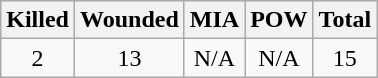<table class="wikitable" style="text-align:center">
<tr>
<th>Killed</th>
<th>Wounded</th>
<th>MIA</th>
<th>POW</th>
<th>Total</th>
</tr>
<tr>
<td>2</td>
<td>13</td>
<td>N/A</td>
<td>N/A</td>
<td>15</td>
</tr>
</table>
